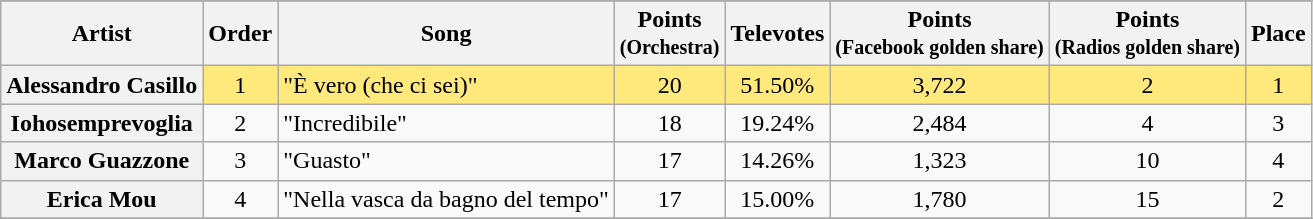<table class="wikitable plainrowheaders sortable">
<tr>
</tr>
<tr>
<th>Artist</th>
<th>Order</th>
<th>Song</th>
<th>Points<br><small>(Orchestra)</small></th>
<th>Televotes</th>
<th>Points<br><small>(Facebook golden share)</small></th>
<th>Points<br><small>(Radios golden share)</small></th>
<th>Place</th>
</tr>
<tr style="background:#ffe87c;">
<th scope="row">Alessandro Casillo</th>
<td style="text-align:center;">1</td>
<td>"È vero (che ci sei)"</td>
<td style="text-align:center;">20</td>
<td style="text-align:center;">51.50%</td>
<td style="text-align:center;">3,722</td>
<td style="text-align:center;">2</td>
<td style="text-align:center;">1</td>
</tr>
<tr>
<th scope="row">Iohosemprevoglia</th>
<td style="text-align:center;">2</td>
<td>"Incredibile"</td>
<td style="text-align:center;">18</td>
<td style="text-align:center;">19.24%</td>
<td style="text-align:center;">2,484</td>
<td style="text-align:center;">4</td>
<td style="text-align:center;">3</td>
</tr>
<tr>
<th scope="row">Marco Guazzone</th>
<td style="text-align:center;">3</td>
<td>"Guasto"</td>
<td style="text-align:center;">17</td>
<td style="text-align:center;">14.26%</td>
<td style="text-align:center;">1,323</td>
<td style="text-align:center;">10</td>
<td style="text-align:center;">4</td>
</tr>
<tr>
<th scope="row">Erica Mou</th>
<td style="text-align:center;">4</td>
<td>"Nella vasca da bagno del tempo"</td>
<td style="text-align:center;">17</td>
<td style="text-align:center;">15.00%</td>
<td style="text-align:center;">1,780</td>
<td style="text-align:center;">15</td>
<td style="text-align:center;">2</td>
</tr>
<tr>
</tr>
</table>
